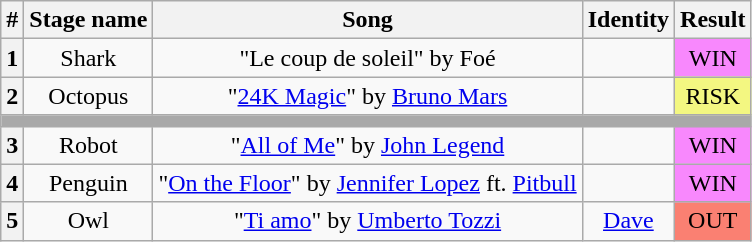<table class="wikitable plainrowheaders" style="text-align: center;">
<tr>
<th>#</th>
<th>Stage name</th>
<th>Song</th>
<th>Identity</th>
<th>Result</th>
</tr>
<tr>
<th>1</th>
<td>Shark</td>
<td>"Le coup de soleil" by Foé</td>
<td></td>
<td bgcolor=#F888FD>WIN</td>
</tr>
<tr>
<th>2</th>
<td>Octopus</td>
<td>"<a href='#'>24K Magic</a>" by <a href='#'>Bruno Mars</a></td>
<td></td>
<td bgcolor="#F3F781">RISK</td>
</tr>
<tr>
<td colspan="5" style="background:darkgray"></td>
</tr>
<tr>
<th>3</th>
<td>Robot</td>
<td>"<a href='#'>All of Me</a>" by <a href='#'>John Legend</a></td>
<td></td>
<td bgcolor=#F888FD>WIN</td>
</tr>
<tr>
<th>4</th>
<td>Penguin</td>
<td>"<a href='#'>On the Floor</a>" by <a href='#'>Jennifer Lopez</a> ft. <a href='#'>Pitbull</a></td>
<td></td>
<td bgcolor=#F888FD>WIN</td>
</tr>
<tr>
<th>5</th>
<td>Owl</td>
<td>"<a href='#'>Ti amo</a>" by <a href='#'>Umberto Tozzi</a></td>
<td><a href='#'>Dave</a></td>
<td bgcolor="salmon">OUT</td>
</tr>
</table>
